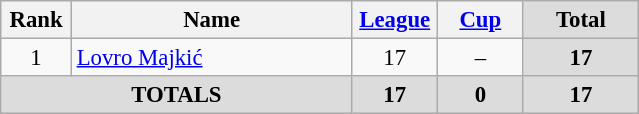<table class="wikitable" style="font-size: 95%; text-align: center;">
<tr>
<th width=40>Rank</th>
<th width=180>Name</th>
<th width=50><a href='#'>League</a></th>
<th width=50><a href='#'>Cup</a></th>
<th width=70 style="background: #DCDCDC">Total</th>
</tr>
<tr>
<td rowspan=1>1</td>
<td style="text-align:left;"> <a href='#'>Lovro Majkić</a></td>
<td>17</td>
<td>–</td>
<th style="background: #DCDCDC">17</th>
</tr>
<tr>
<th colspan="2" align="center" style="background: #DCDCDC">TOTALS</th>
<th style="background: #DCDCDC">17</th>
<th style="background: #DCDCDC">0</th>
<th style="background: #DCDCDC">17</th>
</tr>
</table>
